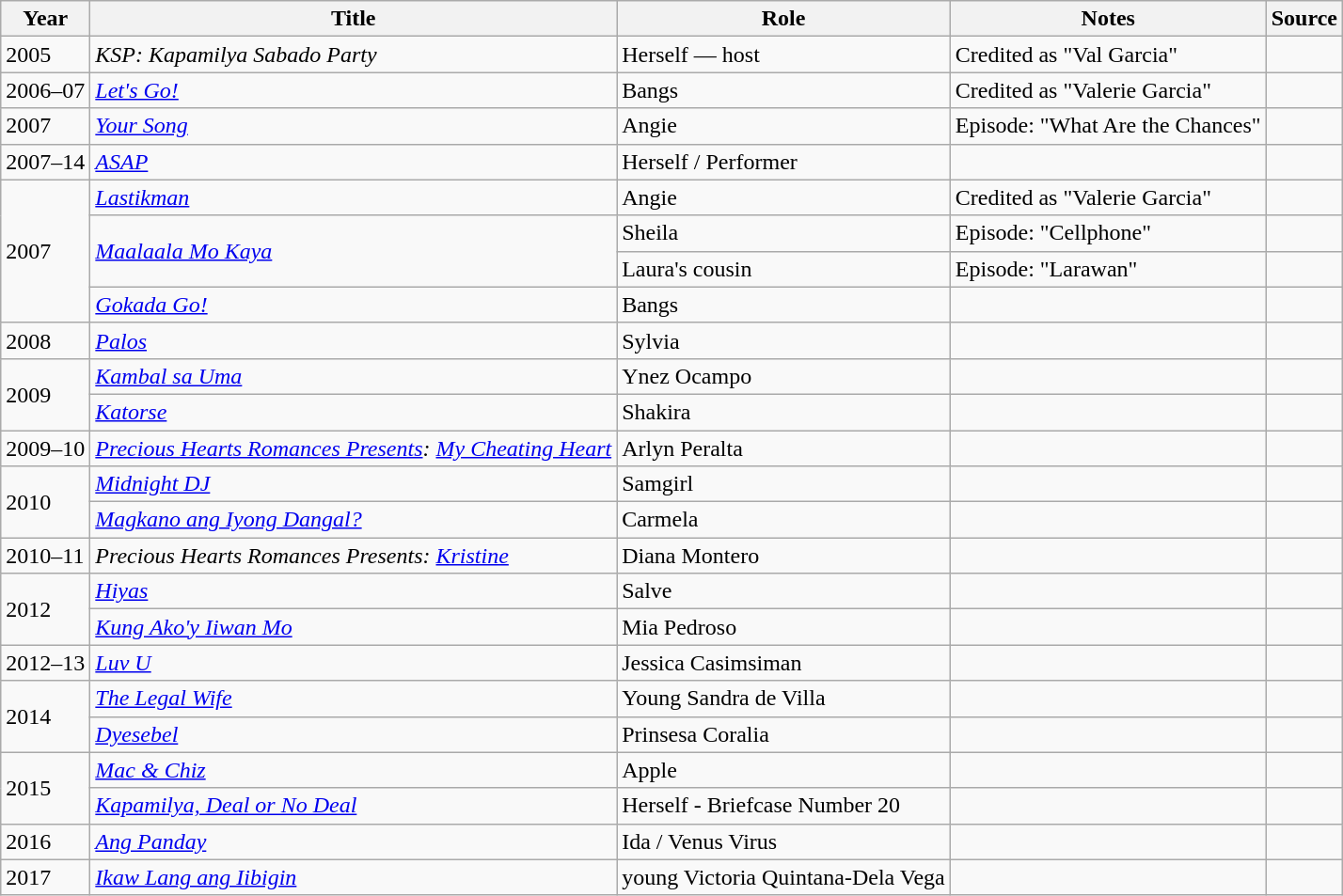<table class="wikitable sortable" >
<tr>
<th>Year</th>
<th>Title</th>
<th>Role</th>
<th class="unsortable">Notes </th>
<th class="unsortable">Source </th>
</tr>
<tr>
<td>2005</td>
<td><em>KSP: Kapamilya Sabado Party</em></td>
<td>Herself ― host</td>
<td>Credited as "Val Garcia"</td>
<td></td>
</tr>
<tr>
<td>2006–07</td>
<td><em><a href='#'>Let's Go!</a></em></td>
<td>Bangs</td>
<td>Credited as "Valerie Garcia"</td>
<td></td>
</tr>
<tr>
<td>2007</td>
<td><em><a href='#'>Your Song</a></em></td>
<td>Angie</td>
<td>Episode: "What Are the Chances"</td>
<td></td>
</tr>
<tr>
<td>2007–14</td>
<td><em><a href='#'>ASAP</a></em></td>
<td>Herself / Performer</td>
<td></td>
<td></td>
</tr>
<tr>
<td rowspan="4">2007</td>
<td><em><a href='#'>Lastikman</a></em></td>
<td>Angie</td>
<td>Credited as "Valerie Garcia"</td>
<td></td>
</tr>
<tr>
<td rowspan="2"><em><a href='#'>Maalaala Mo Kaya</a></em></td>
<td>Sheila</td>
<td>Episode: "Cellphone"</td>
<td></td>
</tr>
<tr>
<td>Laura's cousin</td>
<td>Episode: "Larawan"</td>
<td></td>
</tr>
<tr>
<td><em><a href='#'>Gokada Go!</a></em></td>
<td>Bangs</td>
<td></td>
<td></td>
</tr>
<tr>
<td>2008</td>
<td><em><a href='#'>Palos</a></em></td>
<td>Sylvia</td>
<td></td>
<td></td>
</tr>
<tr>
<td rowspan="2">2009</td>
<td><em><a href='#'>Kambal sa Uma</a></em></td>
<td>Ynez Ocampo</td>
<td></td>
<td></td>
</tr>
<tr>
<td><em><a href='#'>Katorse</a></em></td>
<td>Shakira</td>
<td></td>
<td></td>
</tr>
<tr>
<td>2009–10</td>
<td><em><a href='#'>Precious Hearts Romances Presents</a>: <a href='#'>My Cheating Heart</a></em></td>
<td>Arlyn Peralta</td>
<td></td>
<td></td>
</tr>
<tr>
<td rowspan="2">2010</td>
<td><em><a href='#'>Midnight DJ</a></em></td>
<td>Samgirl</td>
<td></td>
<td></td>
</tr>
<tr>
<td><em><a href='#'>Magkano ang Iyong Dangal?</a></em></td>
<td>Carmela</td>
<td></td>
<td></td>
</tr>
<tr>
<td>2010–11</td>
<td><em>Precious Hearts Romances Presents: <a href='#'>Kristine</a></em></td>
<td>Diana Montero</td>
<td></td>
<td></td>
</tr>
<tr>
<td rowspan="2">2012</td>
<td><em><a href='#'>Hiyas</a></em></td>
<td>Salve</td>
<td></td>
<td></td>
</tr>
<tr>
<td><em><a href='#'>Kung Ako'y Iiwan Mo</a></em></td>
<td>Mia Pedroso</td>
<td></td>
<td></td>
</tr>
<tr>
<td>2012–13</td>
<td><em><a href='#'>Luv U</a></em></td>
<td>Jessica Casimsiman</td>
<td></td>
<td></td>
</tr>
<tr>
<td rowspan="2">2014</td>
<td><em><a href='#'>The Legal Wife</a></em></td>
<td>Young Sandra de Villa</td>
<td></td>
<td></td>
</tr>
<tr>
<td><em><a href='#'>Dyesebel</a></em></td>
<td>Prinsesa Coralia</td>
<td></td>
<td></td>
</tr>
<tr>
<td rowspan="2">2015</td>
<td><em><a href='#'>Mac & Chiz</a></em></td>
<td>Apple</td>
<td></td>
<td></td>
</tr>
<tr>
<td><em><a href='#'>Kapamilya, Deal or No Deal</a> </em></td>
<td>Herself - Briefcase Number 20</td>
<td></td>
<td></td>
</tr>
<tr>
<td>2016</td>
<td><em><a href='#'>Ang Panday</a></em></td>
<td>Ida / Venus Virus</td>
<td></td>
<td></td>
</tr>
<tr>
<td>2017</td>
<td><em><a href='#'>Ikaw Lang ang Iibigin</a></em></td>
<td>young Victoria Quintana-Dela Vega</td>
<td></td>
<td></td>
</tr>
</table>
